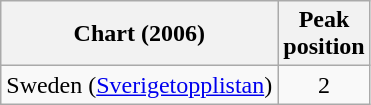<table class="wikitable">
<tr>
<th>Chart (2006)</th>
<th>Peak<br>position</th>
</tr>
<tr>
<td>Sweden (<a href='#'>Sverigetopplistan</a>)</td>
<td align="center">2</td>
</tr>
</table>
